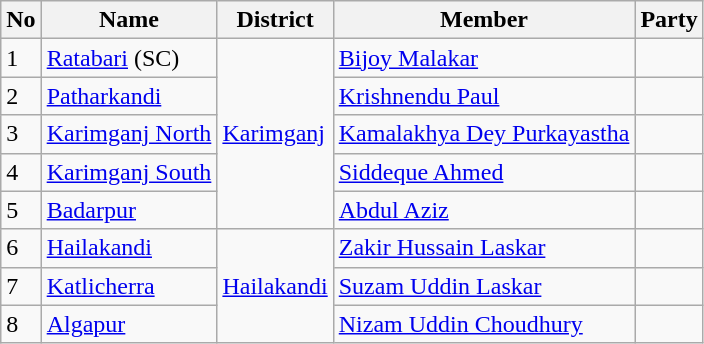<table class="wikitable sortable">
<tr>
<th>No</th>
<th>Name</th>
<th>District</th>
<th>Member</th>
<th colspan="2">Party</th>
</tr>
<tr>
<td>1</td>
<td><a href='#'>Ratabari</a> (SC)</td>
<td rowspan="5"><a href='#'>Karimganj</a></td>
<td><a href='#'>Bijoy Malakar</a></td>
<td></td>
</tr>
<tr>
<td>2</td>
<td><a href='#'>Patharkandi</a></td>
<td><a href='#'>Krishnendu Paul</a></td>
<td></td>
</tr>
<tr>
<td>3</td>
<td><a href='#'>Karimganj North</a></td>
<td><a href='#'>Kamalakhya Dey Purkayastha</a></td>
<td></td>
</tr>
<tr>
<td>4</td>
<td><a href='#'>Karimganj South</a></td>
<td><a href='#'>Siddeque Ahmed</a></td>
<td></td>
</tr>
<tr>
<td>5</td>
<td><a href='#'>Badarpur</a></td>
<td><a href='#'>Abdul Aziz</a></td>
<td></td>
</tr>
<tr>
<td>6</td>
<td><a href='#'>Hailakandi</a></td>
<td rowspan="3"><a href='#'>Hailakandi</a></td>
<td><a href='#'>Zakir Hussain Laskar</a></td>
<td></td>
</tr>
<tr>
<td>7</td>
<td><a href='#'>Katlicherra</a></td>
<td><a href='#'>Suzam Uddin Laskar</a></td>
<td></td>
</tr>
<tr>
<td>8</td>
<td><a href='#'>Algapur</a></td>
<td><a href='#'>Nizam Uddin Choudhury</a></td>
<td></td>
</tr>
</table>
